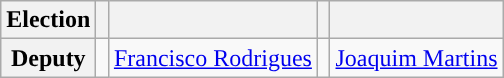<table class="wikitable">
<tr>
<th>Election</th>
<th style="width:1px;"></th>
<th></th>
<th style="width:1px;"></th>
<th></th>
</tr>
<tr>
<th>Deputy</th>
<td width=1px style="background-color: "></td>
<td colspan = 1><a href='#'>Francisco Rodrigues</a></td>
<td width=1px style="background-color: "></td>
<td colspan = 1><a href='#'>Joaquim Martins</a></td>
</tr>
</table>
